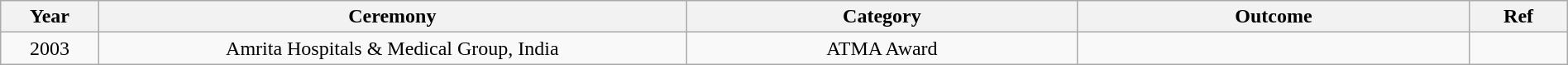<table class="wikitable" style="width:100%;">
<tr>
<th width=5%>Year</th>
<th style="width:30%;">Ceremony</th>
<th style="width:20%;">Category</th>
<th style="width:20%;">Outcome</th>
<th style="width:5%;">Ref</th>
</tr>
<tr>
<td style="text-align:center;">2003</td>
<td style="text-align:center;">Amrita Hospitals & Medical Group, India</td>
<td style="text-align:center;">ATMA Award</td>
<td></td>
<td></td>
</tr>
</table>
